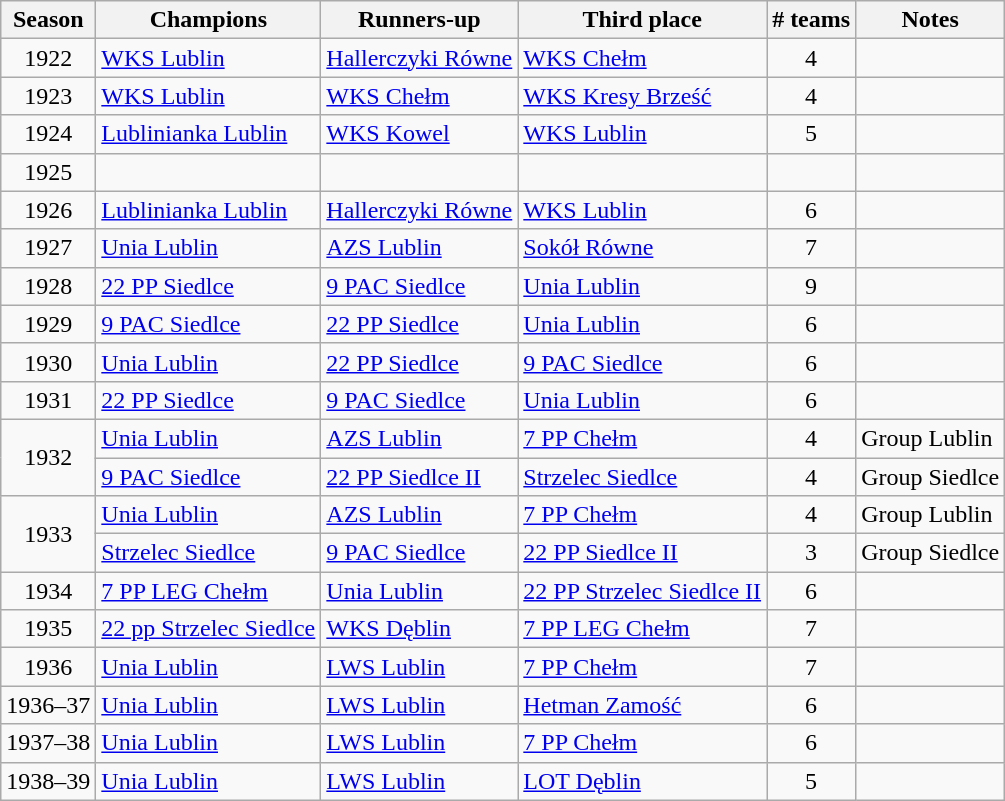<table class="wikitable">
<tr>
<th>Season</th>
<th>Champions</th>
<th>Runners-up</th>
<th>Third place</th>
<th># teams</th>
<th>Notes</th>
</tr>
<tr>
<td align=center>1922</td>
<td><a href='#'>WKS Lublin</a></td>
<td><a href='#'>Hallerczyki Równe</a></td>
<td><a href='#'>WKS Chełm</a></td>
<td align=center>4</td>
<td></td>
</tr>
<tr>
<td align=center>1923</td>
<td><a href='#'>WKS Lublin</a></td>
<td><a href='#'>WKS Chełm</a></td>
<td><a href='#'>WKS Kresy Brześć</a></td>
<td align=center>4</td>
<td></td>
</tr>
<tr>
<td align=center>1924</td>
<td><a href='#'>Lublinianka Lublin</a></td>
<td><a href='#'>WKS Kowel</a></td>
<td><a href='#'>WKS Lublin</a></td>
<td align=center>5</td>
<td></td>
</tr>
<tr>
<td align=center>1925</td>
<td></td>
<td></td>
<td></td>
<td align=center></td>
<td></td>
</tr>
<tr>
<td align=center>1926</td>
<td><a href='#'>Lublinianka Lublin</a></td>
<td><a href='#'>Hallerczyki Równe</a></td>
<td><a href='#'>WKS Lublin</a></td>
<td align=center>6</td>
<td></td>
</tr>
<tr>
<td align=center>1927</td>
<td><a href='#'>Unia Lublin</a></td>
<td><a href='#'>AZS Lublin</a></td>
<td><a href='#'>Sokół Równe</a></td>
<td align=center>7</td>
<td></td>
</tr>
<tr>
<td align=center>1928</td>
<td><a href='#'>22 PP Siedlce</a></td>
<td><a href='#'>9 PAC Siedlce</a></td>
<td><a href='#'>Unia Lublin</a></td>
<td align=center>9</td>
<td></td>
</tr>
<tr>
<td align=center>1929</td>
<td><a href='#'>9 PAC Siedlce</a></td>
<td><a href='#'>22 PP Siedlce</a></td>
<td><a href='#'>Unia Lublin</a></td>
<td align=center>6</td>
<td></td>
</tr>
<tr>
<td align=center>1930</td>
<td><a href='#'>Unia Lublin</a></td>
<td><a href='#'>22 PP Siedlce</a></td>
<td><a href='#'>9 PAC Siedlce</a></td>
<td align=center>6</td>
<td></td>
</tr>
<tr>
<td align=center>1931</td>
<td><a href='#'>22 PP Siedlce</a></td>
<td><a href='#'>9 PAC Siedlce</a></td>
<td><a href='#'>Unia Lublin</a></td>
<td align=center>6</td>
<td></td>
</tr>
<tr>
<td align=center rowspan=2>1932</td>
<td><a href='#'>Unia Lublin</a></td>
<td><a href='#'>AZS Lublin</a></td>
<td><a href='#'>7 PP Chełm</a></td>
<td align=center>4</td>
<td>Group Lublin</td>
</tr>
<tr>
<td><a href='#'>9 PAC Siedlce</a></td>
<td><a href='#'>22 PP Siedlce II</a></td>
<td><a href='#'>Strzelec Siedlce</a></td>
<td align=center>4</td>
<td>Group Siedlce</td>
</tr>
<tr>
<td align=center rowspan=2>1933</td>
<td><a href='#'>Unia Lublin</a></td>
<td><a href='#'>AZS Lublin</a></td>
<td><a href='#'>7 PP Chełm</a></td>
<td align=center>4</td>
<td>Group Lublin</td>
</tr>
<tr>
<td><a href='#'>Strzelec Siedlce</a></td>
<td><a href='#'>9 PAC Siedlce</a></td>
<td><a href='#'>22 PP Siedlce II</a></td>
<td align=center>3</td>
<td>Group Siedlce</td>
</tr>
<tr>
<td align=center>1934</td>
<td><a href='#'>7 PP LEG Chełm</a></td>
<td><a href='#'>Unia Lublin</a></td>
<td><a href='#'>22 PP Strzelec Siedlce II</a></td>
<td align=center>6</td>
<td></td>
</tr>
<tr>
<td align=center>1935</td>
<td><a href='#'>22 pp Strzelec Siedlce</a></td>
<td><a href='#'>WKS Dęblin</a></td>
<td><a href='#'>7 PP LEG Chełm</a></td>
<td align=center>7</td>
<td></td>
</tr>
<tr>
<td align=center>1936 </td>
<td><a href='#'>Unia Lublin</a></td>
<td><a href='#'>LWS Lublin</a></td>
<td><a href='#'>7 PP Chełm</a></td>
<td align=center>7</td>
<td></td>
</tr>
<tr>
<td align=center>1936–37</td>
<td><a href='#'>Unia Lublin</a></td>
<td><a href='#'>LWS Lublin</a></td>
<td><a href='#'>Hetman Zamość</a></td>
<td align=center>6</td>
<td></td>
</tr>
<tr>
<td align=center>1937–38</td>
<td><a href='#'>Unia Lublin</a></td>
<td><a href='#'>LWS Lublin</a></td>
<td><a href='#'>7 PP Chełm</a></td>
<td align=center>6</td>
<td></td>
</tr>
<tr>
<td align=center>1938–39</td>
<td><a href='#'>Unia Lublin</a></td>
<td><a href='#'>LWS Lublin</a></td>
<td><a href='#'>LOT Dęblin</a></td>
<td align=center>5</td>
<td></td>
</tr>
</table>
